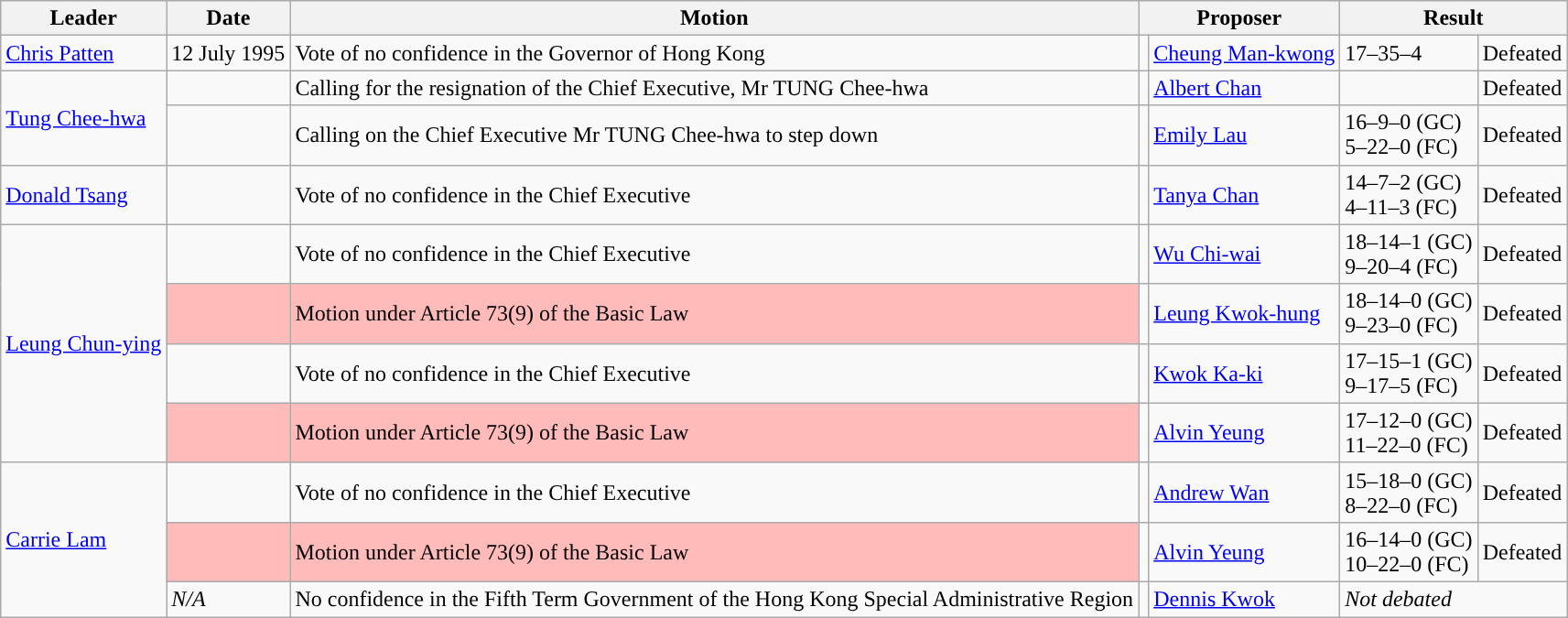<table class="wikitable">
<tr>
<th>Leader</th>
<th>Date</th>
<th>Motion</th>
<th colspan="2">Proposer</th>
<th colspan="2">Result</th>
</tr>
<tr>
<td><a href='#'>Chris Patten</a></td>
<td>12 July 1995</td>
<td>Vote of no confidence in the Governor of Hong Kong</td>
<td></td>
<td><a href='#'>Cheung Man-kwong</a><br></td>
<td>17–35–4</td>
<td>Defeated</td>
</tr>
<tr>
<td rowspan="2"><a href='#'>Tung Chee-hwa</a></td>
<td></td>
<td>Calling for the resignation of the Chief Executive, Mr TUNG Chee-hwa</td>
<td bgcolor=></td>
<td><a href='#'>Albert Chan</a><br></td>
<td><br></td>
<td>Defeated</td>
</tr>
<tr>
<td></td>
<td>Calling on the Chief Executive Mr TUNG Chee-hwa to step down</td>
<td bgcolor=></td>
<td><a href='#'>Emily Lau</a><br></td>
<td>16–9–0 (GC)<br>5–22–0 (FC)</td>
<td>Defeated</td>
</tr>
<tr>
<td><a href='#'>Donald Tsang</a></td>
<td></td>
<td>Vote of no confidence in the Chief Executive</td>
<td bgcolor=></td>
<td><a href='#'>Tanya Chan</a><br></td>
<td>14–7–2 (GC)<br>4–11–3 (FC)</td>
<td>Defeated</td>
</tr>
<tr>
<td rowspan="4"><a href='#'>Leung Chun-ying</a></td>
<td></td>
<td>Vote of no confidence in the Chief Executive</td>
<td bgcolor=></td>
<td><a href='#'>Wu Chi-wai</a><br></td>
<td>18–14–1 (GC)<br>9–20–4 (FC)</td>
<td>Defeated</td>
</tr>
<tr>
<td bgcolor=#ffbaba></td>
<td bgcolor=#ffbaba>Motion under Article 73(9) of the Basic Law</td>
<td bgcolor=></td>
<td><a href='#'>Leung Kwok-hung</a><br></td>
<td>18–14–0 (GC)<br>9–23–0 (FC)</td>
<td>Defeated</td>
</tr>
<tr>
<td></td>
<td>Vote of no confidence in the Chief Executive</td>
<td bgcolor=></td>
<td><a href='#'>Kwok Ka-ki</a><br></td>
<td>17–15–1 (GC)<br>9–17–5 (FC)</td>
<td>Defeated</td>
</tr>
<tr>
<td bgcolor=#ffbaba></td>
<td bgcolor=#ffbaba>Motion under Article 73(9) of the Basic Law</td>
<td bgcolor=></td>
<td><a href='#'>Alvin Yeung</a><br></td>
<td>17–12–0 (GC)<br>11–22–0 (FC)</td>
<td>Defeated</td>
</tr>
<tr>
<td rowspan="3"><a href='#'>Carrie Lam</a></td>
<td></td>
<td>Vote of no confidence in the Chief Executive</td>
<td bgcolor=></td>
<td><a href='#'>Andrew Wan</a><br></td>
<td>15–18–0 (GC)<br>8–22–0 (FC)</td>
<td>Defeated</td>
</tr>
<tr>
<td bgcolor=#ffbaba></td>
<td bgcolor=#ffbaba>Motion under Article 73(9) of the Basic Law</td>
<td bgcolor=></td>
<td><a href='#'>Alvin Yeung</a><br></td>
<td>16–14–0 (GC)<br>10–22–0 (FC)</td>
<td>Defeated</td>
</tr>
<tr>
<td><em>N/A</em></td>
<td>No confidence in the Fifth Term Government of the Hong Kong Special Administrative Region</td>
<td></td>
<td><a href='#'>Dennis Kwok</a><br></td>
<td colspan="2"><em>Not debated</em></td>
</tr>
</table>
